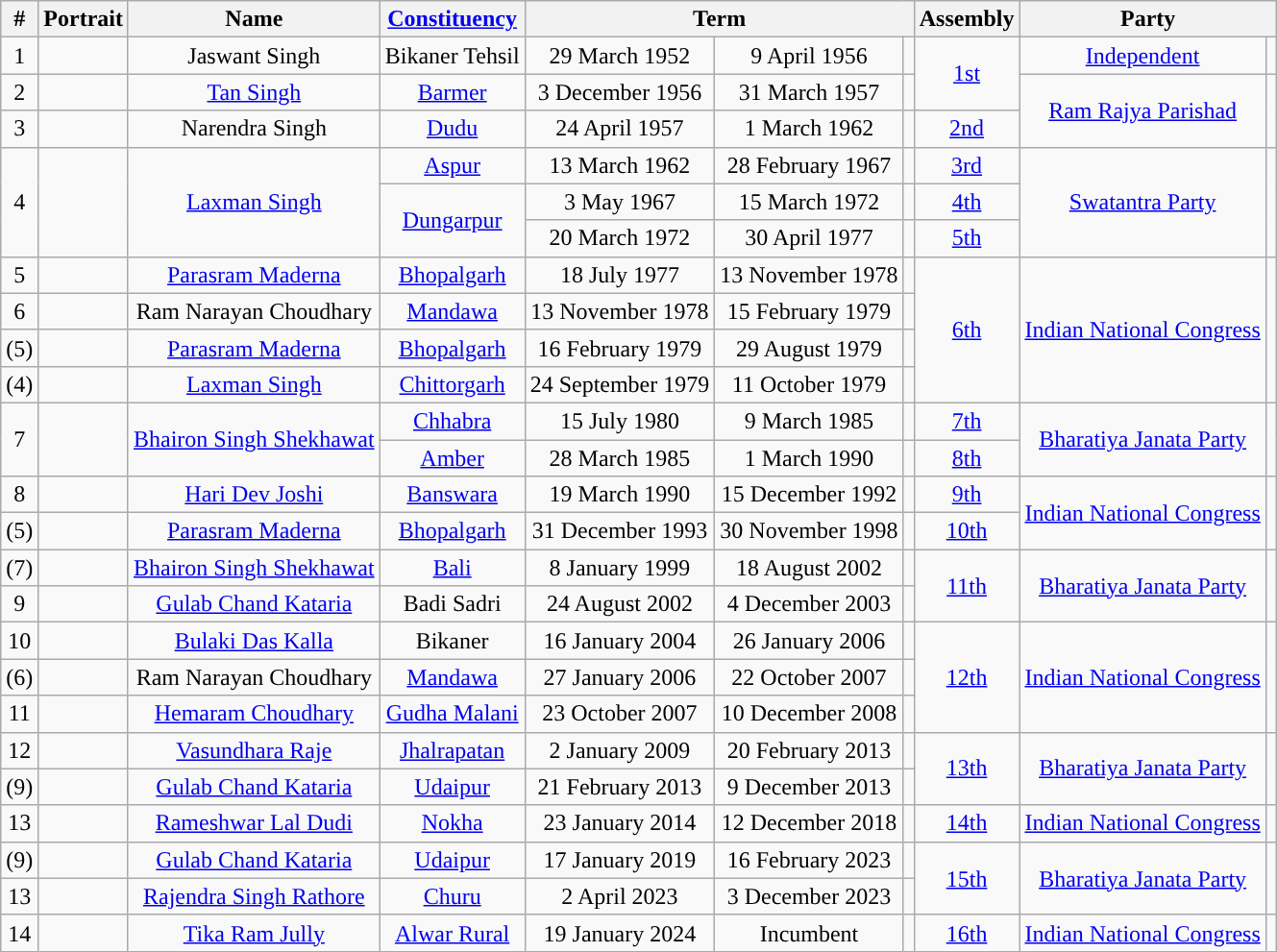<table class="wikitable" style=text-align:center>
<tr>
<th>#</th>
<th>Portrait</th>
<th>Name</th>
<th><a href='#'>Constituency</a></th>
<th colspan="3">Term</th>
<th>Assembly</th>
<th colspan="2">Party</th>
</tr>
<tr>
<td>1</td>
<td></td>
<td>Jaswant Singh</td>
<td>Bikaner Tehsil</td>
<td>29 March 1952</td>
<td>9 April 1956</td>
<td></td>
<td rowspan="2"><a href='#'>1st</a></td>
<td><a href='#'>Independent</a></td>
<td style="background-color: "></td>
</tr>
<tr>
<td>2</td>
<td></td>
<td><a href='#'>Tan Singh</a></td>
<td><a href='#'>Barmer</a></td>
<td>3 December 1956</td>
<td>31 March 1957</td>
<td></td>
<td rowspan="2"><a href='#'>Ram Rajya Parishad</a></td>
<td rowspan="2" style="background-color: "></td>
</tr>
<tr>
<td>3</td>
<td></td>
<td>Narendra Singh</td>
<td><a href='#'>Dudu</a></td>
<td>24 April 1957</td>
<td>1 March 1962</td>
<td></td>
<td><a href='#'>2nd</a></td>
</tr>
<tr>
<td rowspan="3">4</td>
<td rowspan="3"></td>
<td rowspan="3"><a href='#'>Laxman Singh</a></td>
<td><a href='#'>Aspur</a></td>
<td>13 March 1962</td>
<td>28 February 1967</td>
<td></td>
<td><a href='#'>3rd</a></td>
<td rowspan="3"><a href='#'>Swatantra Party</a></td>
<td rowspan="3" style="background-color: "></td>
</tr>
<tr>
<td rowspan="2"><a href='#'>Dungarpur</a></td>
<td>3 May 1967</td>
<td>15 March 1972</td>
<td></td>
<td><a href='#'>4th</a></td>
</tr>
<tr>
<td>20 March 1972</td>
<td>30 April 1977</td>
<td></td>
<td><a href='#'>5th</a></td>
</tr>
<tr>
<td>5</td>
<td></td>
<td><a href='#'>Parasram Maderna</a></td>
<td><a href='#'>Bhopalgarh</a></td>
<td>18 July 1977</td>
<td>13 November 1978</td>
<td></td>
<td rowspan="4"><a href='#'>6th</a></td>
<td rowspan="4"><a href='#'>Indian National Congress</a></td>
<td rowspan="4" style="background-color: "></td>
</tr>
<tr>
<td>6</td>
<td></td>
<td>Ram Narayan Choudhary</td>
<td><a href='#'>Mandawa</a></td>
<td>13 November 1978</td>
<td>15 February 1979</td>
<td></td>
</tr>
<tr>
<td>(5)</td>
<td></td>
<td><a href='#'>Parasram Maderna</a></td>
<td><a href='#'>Bhopalgarh</a></td>
<td>16 February 1979</td>
<td>29 August 1979</td>
<td></td>
</tr>
<tr>
<td>(4)</td>
<td></td>
<td><a href='#'>Laxman Singh</a></td>
<td><a href='#'>Chittorgarh</a></td>
<td>24 September 1979</td>
<td>11 October 1979</td>
<td></td>
</tr>
<tr>
<td rowspan="2">7</td>
<td rowspan="2"></td>
<td rowspan="2"><a href='#'>Bhairon Singh Shekhawat</a></td>
<td><a href='#'>Chhabra</a></td>
<td>15 July 1980</td>
<td>9 March 1985</td>
<td></td>
<td><a href='#'>7th</a></td>
<td rowspan="2"><a href='#'>Bharatiya Janata Party</a></td>
<td rowspan="2" style="background-color: "></td>
</tr>
<tr>
<td><a href='#'>Amber</a></td>
<td>28 March 1985</td>
<td>1 March 1990</td>
<td></td>
<td><a href='#'>8th</a></td>
</tr>
<tr>
<td>8</td>
<td></td>
<td><a href='#'>Hari Dev Joshi</a></td>
<td><a href='#'>Banswara</a></td>
<td>19 March 1990</td>
<td>15 December 1992</td>
<td></td>
<td><a href='#'>9th</a></td>
<td rowspan="2"><a href='#'>Indian National Congress</a></td>
<td rowspan="2" style="background-color: "></td>
</tr>
<tr>
<td>(5)</td>
<td></td>
<td><a href='#'>Parasram Maderna</a></td>
<td><a href='#'>Bhopalgarh</a></td>
<td>31 December 1993</td>
<td>30 November 1998</td>
<td></td>
<td><a href='#'>10th</a></td>
</tr>
<tr>
<td>(7)</td>
<td></td>
<td><a href='#'>Bhairon Singh Shekhawat</a></td>
<td><a href='#'>Bali</a></td>
<td>8 January 1999</td>
<td>18 August 2002</td>
<td></td>
<td rowspan="2"><a href='#'>11th</a></td>
<td rowspan="2"><a href='#'>Bharatiya Janata Party</a></td>
<td rowspan="2" style="background-color: "></td>
</tr>
<tr>
<td>9</td>
<td></td>
<td><a href='#'>Gulab Chand Kataria</a></td>
<td>Badi Sadri</td>
<td>24 August 2002</td>
<td>4 December 2003</td>
<td></td>
</tr>
<tr>
<td>10</td>
<td></td>
<td><a href='#'>Bulaki Das Kalla</a></td>
<td>Bikaner</td>
<td>16 January 2004</td>
<td>26 January 2006</td>
<td></td>
<td rowspan="3"><a href='#'>12th</a></td>
<td rowspan="3"><a href='#'>Indian National Congress</a></td>
<td rowspan="3" style="background-color: "></td>
</tr>
<tr>
<td>(6)</td>
<td></td>
<td>Ram Narayan Choudhary</td>
<td><a href='#'>Mandawa</a></td>
<td>27 January 2006</td>
<td>22 October 2007</td>
<td></td>
</tr>
<tr>
<td>11</td>
<td></td>
<td><a href='#'>Hemaram Choudhary</a></td>
<td><a href='#'>Gudha Malani</a></td>
<td>23 October 2007</td>
<td>10 December 2008</td>
<td></td>
</tr>
<tr>
<td>12</td>
<td></td>
<td><a href='#'>Vasundhara Raje</a></td>
<td><a href='#'>Jhalrapatan</a></td>
<td>2 January 2009</td>
<td>20 February 2013</td>
<td></td>
<td rowspan="2"><a href='#'>13th</a></td>
<td rowspan="2"><a href='#'>Bharatiya Janata Party</a></td>
<td rowspan="2" style="background-color: "></td>
</tr>
<tr>
<td>(9)</td>
<td></td>
<td><a href='#'>Gulab Chand Kataria</a></td>
<td><a href='#'>Udaipur</a></td>
<td>21 February 2013</td>
<td>9 December 2013</td>
<td></td>
</tr>
<tr>
<td>13</td>
<td></td>
<td><a href='#'>Rameshwar Lal Dudi</a></td>
<td><a href='#'>Nokha</a></td>
<td>23 January 2014</td>
<td>12 December 2018</td>
<td></td>
<td><a href='#'>14th</a></td>
<td><a href='#'>Indian National Congress</a></td>
<td style="background-color: "></td>
</tr>
<tr>
<td>(9)</td>
<td></td>
<td><a href='#'>Gulab Chand Kataria</a></td>
<td><a href='#'>Udaipur</a></td>
<td>17 January 2019</td>
<td>16 February 2023</td>
<td></td>
<td rowspan="2"><a href='#'>15th</a></td>
<td rowspan="2"><a href='#'>Bharatiya Janata Party</a></td>
<td rowspan="2" style="background-color: "></td>
</tr>
<tr>
<td>13</td>
<td></td>
<td><a href='#'>Rajendra Singh Rathore</a></td>
<td><a href='#'>Churu</a></td>
<td>2 April 2023</td>
<td>3 December 2023</td>
<td></td>
</tr>
<tr>
<td>14</td>
<td></td>
<td><a href='#'>Tika Ram Jully</a></td>
<td><a href='#'>Alwar Rural</a></td>
<td>19 January 2024</td>
<td>Incumbent</td>
<td></td>
<td rowspan="1"><a href='#'>16th</a></td>
<td rowspan="2"><a href='#'>Indian National Congress</a></td>
<td style="background-color: "></td>
</tr>
</table>
